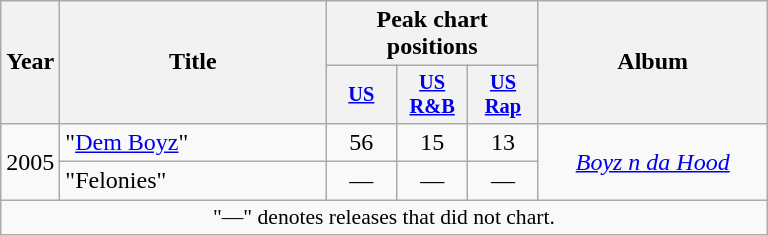<table class="wikitable" style="text-align:center;">
<tr>
<th rowspan="2" style="width:10px;">Year</th>
<th rowspan="2" style="width:170px;">Title</th>
<th colspan="3">Peak chart positions</th>
<th rowspan="2" style="width:145px;">Album</th>
</tr>
<tr>
<th style="width:3em; font-size:85%"><a href='#'>US</a><br></th>
<th style="width:3em; font-size:85%"><a href='#'>US<br>R&B</a><br></th>
<th style="width:3em; font-size:85%"><a href='#'>US<br>Rap</a><br></th>
</tr>
<tr>
<td rowspan="2">2005</td>
<td style="text-align:left;">"<a href='#'>Dem Boyz</a>"</td>
<td>56</td>
<td>15</td>
<td>13</td>
<td rowspan="2"><em><a href='#'>Boyz n da Hood</a></em></td>
</tr>
<tr>
<td style="text-align:left;">"Felonies"</td>
<td>—</td>
<td>—</td>
<td>—</td>
</tr>
<tr>
<td colspan="6" style="font-size:90%">"—" denotes releases that did not chart.</td>
</tr>
</table>
